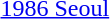<table>
<tr>
<td><a href='#'>1986 Seoul</a></td>
<td></td>
<td></td>
<td></td>
</tr>
</table>
